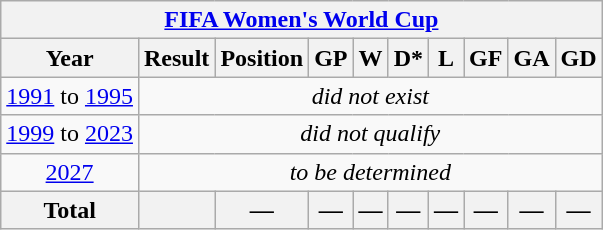<table class="wikitable" style="text-align: center;">
<tr>
<th colspan=10><a href='#'>FIFA Women's World Cup</a></th>
</tr>
<tr>
<th>Year</th>
<th>Result</th>
<th>Position</th>
<th>GP</th>
<th>W</th>
<th>D*</th>
<th>L</th>
<th>GF</th>
<th>GA</th>
<th>GD</th>
</tr>
<tr>
<td> <a href='#'>1991</a> to  <a href='#'>1995</a></td>
<td colspan="9"><em>did not exist</em></td>
</tr>
<tr>
<td> <a href='#'>1999</a> to   <a href='#'>2023</a></td>
<td colspan="9"><em>did not qualify</em></td>
</tr>
<tr>
<td> <a href='#'>2027</a></td>
<td colspan="9"><em>to be determined</em></td>
</tr>
<tr>
<th>Total</th>
<th></th>
<th>—</th>
<th>—</th>
<th>—</th>
<th>—</th>
<th>—</th>
<th>—</th>
<th>—</th>
<th>—</th>
</tr>
</table>
